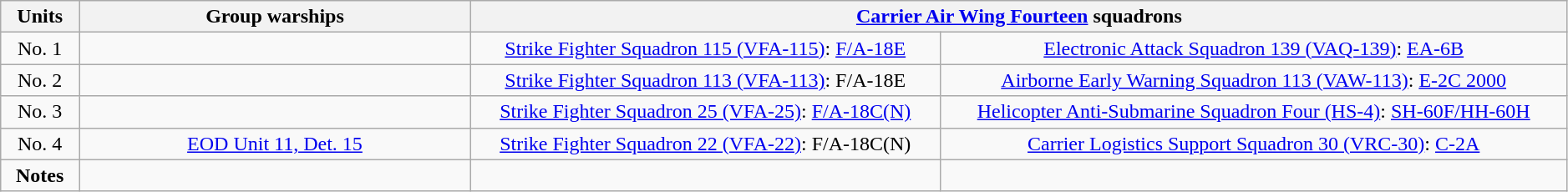<table class="wikitable"  style="text-align:center; width:99%;">
<tr>
<th style="width:5%;">Units</th>
<th style="width:25%; text-align:center;">Group warships</th>
<th colspan="2" style="text-align:center;"><a href='#'>Carrier Air Wing Fourteen</a> squadrons</th>
</tr>
<tr>
<td>No. 1</td>
<td></td>
<td><a href='#'>Strike Fighter Squadron 115 (VFA-115)</a>: <a href='#'>F/A-18E</a></td>
<td><a href='#'>Electronic Attack Squadron 139 (VAQ-139)</a>: <a href='#'>EA-6B</a></td>
</tr>
<tr>
<td>No. 2</td>
<td></td>
<td><a href='#'>Strike Fighter Squadron 113 (VFA-113)</a>: F/A-18E</td>
<td><a href='#'>Airborne Early Warning Squadron 113 (VAW-113)</a>: <a href='#'>E-2C 2000</a></td>
</tr>
<tr>
<td>No. 3</td>
<td></td>
<td><a href='#'>Strike Fighter Squadron 25 (VFA-25)</a>: <a href='#'>F/A-18C(N)</a></td>
<td><a href='#'>Helicopter Anti-Submarine Squadron Four (HS-4)</a>: <a href='#'>SH-60F/HH-60H</a></td>
</tr>
<tr>
<td>No. 4</td>
<td><a href='#'>EOD Unit 11, Det. 15</a></td>
<td><a href='#'>Strike Fighter Squadron 22 (VFA-22)</a>: F/A-18C(N)</td>
<td><a href='#'>Carrier Logistics Support Squadron 30 (VRC-30)</a>:  <a href='#'>C-2A</a></td>
</tr>
<tr>
<td><strong>Notes</strong></td>
<td></td>
<td></td>
<td></td>
</tr>
</table>
